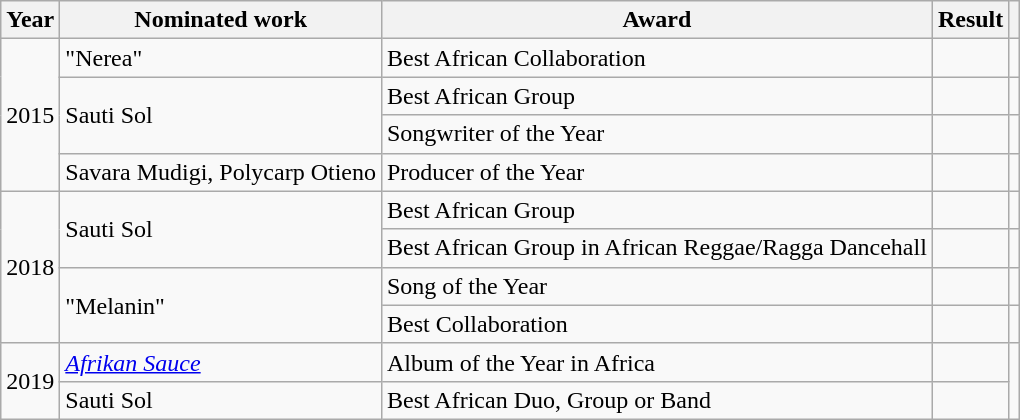<table class ="wikitable">
<tr>
<th>Year</th>
<th>Nominated work</th>
<th>Award</th>
<th>Result</th>
<th></th>
</tr>
<tr>
<td rowspan="4">2015</td>
<td>"Nerea" </td>
<td>Best African Collaboration</td>
<td></td>
<td></td>
</tr>
<tr>
<td rowspan="2">Sauti Sol</td>
<td>Best African Group</td>
<td></td>
<td></td>
</tr>
<tr>
<td>Songwriter of the Year</td>
<td></td>
<td></td>
</tr>
<tr>
<td>Savara Mudigi, Polycarp Otieno</td>
<td>Producer of the Year</td>
<td></td>
<td></td>
</tr>
<tr>
<td rowspan="4">2018</td>
<td rowspan="2">Sauti Sol</td>
<td>Best African Group</td>
<td></td>
<td></td>
</tr>
<tr>
<td>Best African Group in African Reggae/Ragga Dancehall</td>
<td></td>
<td></td>
</tr>
<tr>
<td rowspan="2">"Melanin" </td>
<td>Song of the Year</td>
<td></td>
<td></td>
</tr>
<tr>
<td>Best Collaboration</td>
<td></td>
<td></td>
</tr>
<tr>
<td rowspan="2">2019</td>
<td><em><a href='#'>Afrikan Sauce</a></em></td>
<td>Album of the Year in Africa</td>
<td></td>
<td rowspan="2"></td>
</tr>
<tr>
<td>Sauti Sol</td>
<td>Best African Duo, Group or Band</td>
<td></td>
</tr>
</table>
